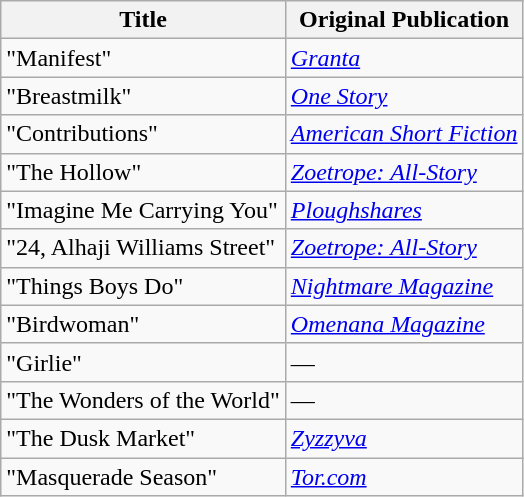<table class="wikitable sortable">
<tr>
<th>Title</th>
<th>Original Publication</th>
</tr>
<tr>
<td>"Manifest"</td>
<td><em><a href='#'>Granta</a></em></td>
</tr>
<tr>
<td>"Breastmilk"</td>
<td><em><a href='#'>One Story</a></em></td>
</tr>
<tr>
<td>"Contributions"</td>
<td><em><a href='#'>American Short Fiction</a></em></td>
</tr>
<tr>
<td>"The Hollow"</td>
<td><em><a href='#'>Zoetrope: All-Story</a></em></td>
</tr>
<tr>
<td>"Imagine Me Carrying You"</td>
<td><em><a href='#'>Ploughshares</a></em></td>
</tr>
<tr>
<td>"24, Alhaji Williams Street"</td>
<td><em><a href='#'>Zoetrope: All-Story</a></em></td>
</tr>
<tr>
<td>"Things Boys Do"</td>
<td><em><a href='#'>Nightmare Magazine</a></em></td>
</tr>
<tr>
<td>"Birdwoman"</td>
<td><em><a href='#'>Omenana Magazine</a></em></td>
</tr>
<tr>
<td>"Girlie"</td>
<td>—</td>
</tr>
<tr>
<td>"The Wonders of the World"</td>
<td>—</td>
</tr>
<tr>
<td>"The Dusk Market"</td>
<td><a href='#'><em>Zyzzyva</em></a></td>
</tr>
<tr>
<td>"Masquerade Season"</td>
<td><em><a href='#'>Tor.com</a></em></td>
</tr>
</table>
